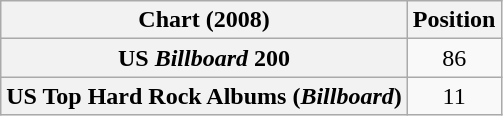<table class="wikitable sortable plainrowheaders" style="text-align:center">
<tr>
<th scope="col">Chart (2008)</th>
<th scope="col">Position</th>
</tr>
<tr>
<th scope="row">US <em>Billboard</em> 200</th>
<td>86</td>
</tr>
<tr>
<th scope="row">US Top Hard Rock Albums (<em>Billboard</em>)</th>
<td>11</td>
</tr>
</table>
